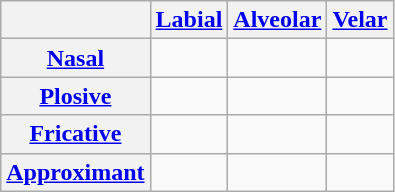<table class="wikitable" style="text-align:center;">
<tr>
<th></th>
<th><a href='#'>Labial</a></th>
<th><a href='#'>Alveolar</a></th>
<th><a href='#'>Velar</a></th>
</tr>
<tr>
<th><a href='#'>Nasal</a></th>
<td></td>
<td></td>
<td></td>
</tr>
<tr>
<th><a href='#'>Plosive</a></th>
<td></td>
<td></td>
<td></td>
</tr>
<tr>
<th><a href='#'>Fricative</a></th>
<td></td>
<td></td>
<td></td>
</tr>
<tr>
<th><a href='#'>Approximant</a></th>
<td></td>
<td></td>
<td></td>
</tr>
</table>
